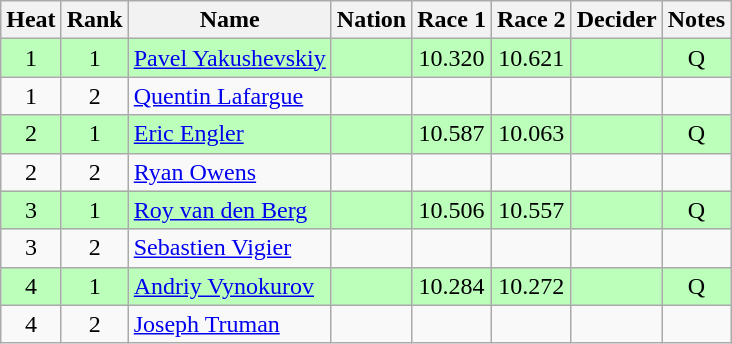<table class="wikitable sortable" style="text-align:center">
<tr>
<th>Heat</th>
<th>Rank</th>
<th>Name</th>
<th>Nation</th>
<th>Race 1</th>
<th>Race 2</th>
<th>Decider</th>
<th>Notes</th>
</tr>
<tr bgcolor=bbffbb>
<td>1</td>
<td>1</td>
<td align=left><a href='#'>Pavel Yakushevskiy</a></td>
<td align=left></td>
<td>10.320</td>
<td>10.621</td>
<td></td>
<td>Q</td>
</tr>
<tr>
<td>1</td>
<td>2</td>
<td align=left><a href='#'>Quentin Lafargue</a></td>
<td align=left></td>
<td></td>
<td></td>
<td></td>
<td></td>
</tr>
<tr bgcolor=bbffbb>
<td>2</td>
<td>1</td>
<td align=left><a href='#'>Eric Engler</a></td>
<td align=left></td>
<td>10.587</td>
<td>10.063</td>
<td></td>
<td>Q</td>
</tr>
<tr>
<td>2</td>
<td>2</td>
<td align=left><a href='#'>Ryan Owens</a></td>
<td align=left></td>
<td></td>
<td></td>
<td></td>
<td></td>
</tr>
<tr bgcolor=bbffbb>
<td>3</td>
<td>1</td>
<td align=left><a href='#'>Roy van den Berg</a></td>
<td align=left></td>
<td>10.506</td>
<td>10.557</td>
<td></td>
<td>Q</td>
</tr>
<tr>
<td>3</td>
<td>2</td>
<td align=left><a href='#'>Sebastien Vigier</a></td>
<td align=left></td>
<td></td>
<td></td>
<td></td>
<td></td>
</tr>
<tr bgcolor=bbffbb>
<td>4</td>
<td>1</td>
<td align=left><a href='#'>Andriy Vynokurov</a></td>
<td align=left></td>
<td>10.284</td>
<td>10.272</td>
<td></td>
<td>Q</td>
</tr>
<tr>
<td>4</td>
<td>2</td>
<td align=left><a href='#'>Joseph Truman</a></td>
<td align=left></td>
<td></td>
<td></td>
<td></td>
<td></td>
</tr>
</table>
